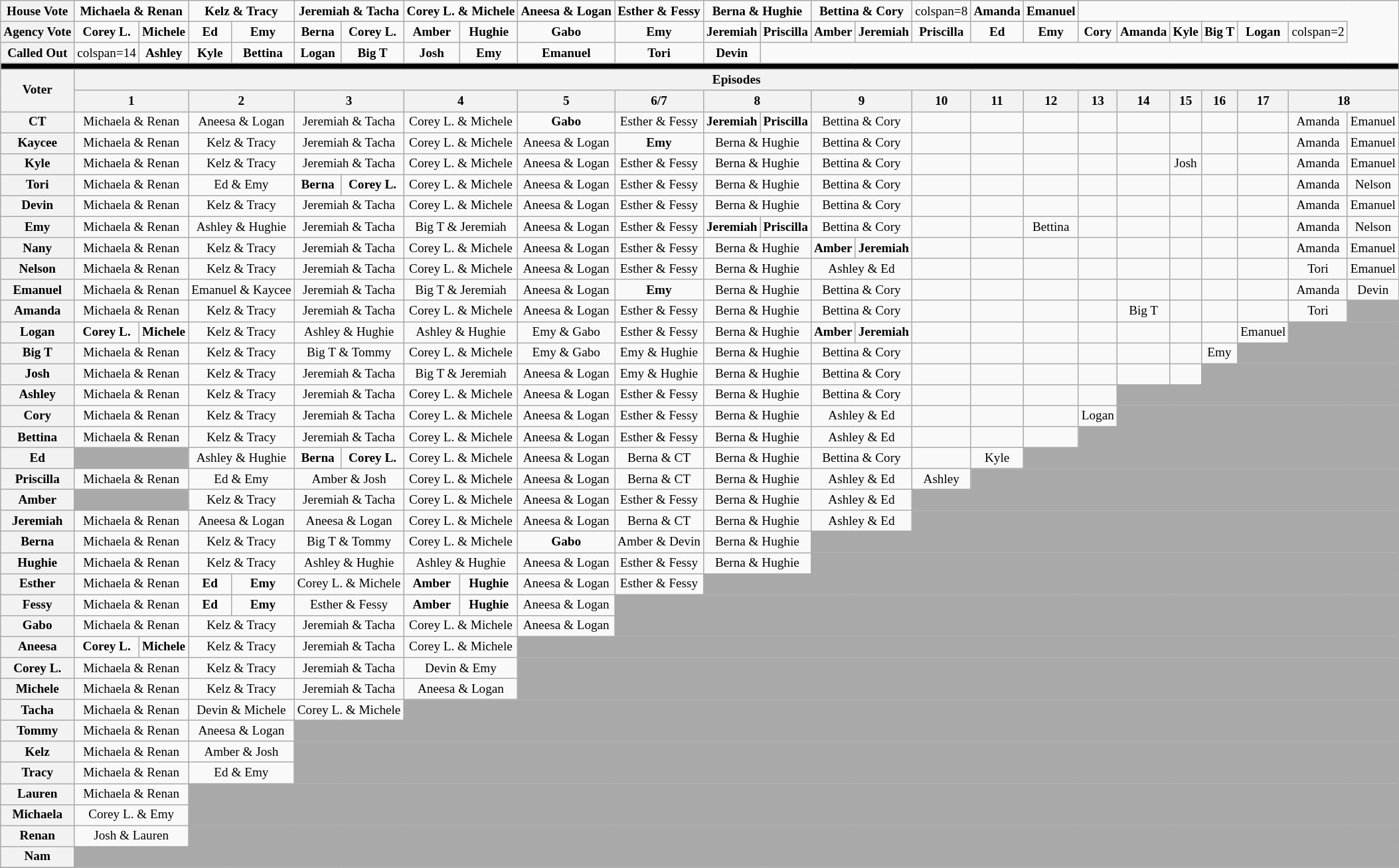<table class="wikitable" style="text-align:center; font-size:80%; white-space:nowrap;">
<tr>
<th>House Vote</th>
<td colspan=2><strong>Michaela & Renan</strong><br></td>
<td colspan=2><strong>Kelz & Tracy</strong><br></td>
<td colspan=2><strong>Jeremiah & Tacha</strong><br></td>
<td colspan=2><strong>Corey L. & Michele</strong><br></td>
<td><strong>Aneesa & Logan</strong><br></td>
<td><strong>Esther & Fessy</strong><br></td>
<td colspan=2><strong>Berna & Hughie</strong><br></td>
<td colspan=2><strong>Bettina & Cory</strong><br></td>
<td>colspan=8</td>
<td colspan=1><strong>Amanda</strong><br></td>
<td colspan=1><strong>Emanuel</strong><br></td>
</tr>
<tr>
<th>Agency Vote</th>
<td><strong>Corey L.</strong><br></td>
<td><strong>Michele</strong><br></td>
<td><strong>Ed</strong><br></td>
<td><strong>Emy</strong><br></td>
<td><strong>Berna</strong><br></td>
<td><strong>Corey L.</strong><br></td>
<td><strong>Amber</strong><br></td>
<td><strong>Hughie</strong><br></td>
<td><strong>Gabo</strong><br></td>
<td><strong>Emy</strong><br></td>
<td><strong>Jeremiah</strong><br></td>
<td><strong>Priscilla</strong><br></td>
<td><strong>Amber</strong><br></td>
<td><strong>Jeremiah</strong><br></td>
<td><strong>Priscilla</strong><br></td>
<td><strong>Ed</strong><br></td>
<td><strong>Emy</strong><br></td>
<td><strong>Cory</strong><br></td>
<td><strong>Amanda</strong><br></td>
<td><strong>Kyle</strong><br></td>
<td><strong>Big T</strong><br></td>
<td><strong>Logan</strong><br></td>
<td>colspan=2</td>
</tr>
<tr>
<th>Called Out</th>
<td>colspan=14 </td>
<td><strong>Ashley</strong><br></td>
<td><strong>Kyle</strong><br></td>
<td><strong>Bettina</strong><br></td>
<td><strong>Logan</strong><br></td>
<td><strong>Big T</strong><br></td>
<td><strong>Josh</strong><br></td>
<td><strong>Emy</strong><br></td>
<td><strong>Emanuel</strong><br></td>
<td><strong>Tori</strong><br></td>
<td><strong>Devin</strong><br></td>
</tr>
<tr>
<th colspan="26" style="background:black"></th>
</tr>
<tr>
<th rowspan=2>Voter</th>
<th colspan=26>Episodes</th>
</tr>
<tr>
<th colspan=2>1</th>
<th colspan=2>2</th>
<th colspan=2>3</th>
<th colspan=2>4</th>
<th>5</th>
<th>6/7</th>
<th colspan=2>8</th>
<th colspan=2>9</th>
<th>10</th>
<th>11</th>
<th>12</th>
<th>13</th>
<th>14</th>
<th>15</th>
<th>16</th>
<th>17</th>
<th colspan="4">18</th>
</tr>
<tr>
<th>CT</th>
<td colspan="2">Michaela & Renan</td>
<td colspan=2>Aneesa & Logan</td>
<td colspan=2>Jeremiah & Tacha</td>
<td colspan=2>Corey L. & Michele</td>
<td><strong>Gabo</strong></td>
<td>Esther & Fessy</td>
<td><strong>Jeremiah</strong></td>
<td><strong>Priscilla</strong></td>
<td colspan=2>Bettina & Cory</td>
<td></td>
<td></td>
<td></td>
<td></td>
<td></td>
<td></td>
<td></td>
<td></td>
<td>Amanda</td>
<td>Emanuel</td>
</tr>
<tr>
<th>Kaycee</th>
<td colspan="2">Michaela & Renan</td>
<td colspan=2>Kelz & Tracy</td>
<td colspan=2>Jeremiah & Tacha</td>
<td colspan=2>Corey L. & Michele</td>
<td>Aneesa & Logan</td>
<td><strong>Emy</strong></td>
<td colspan=2>Berna & Hughie</td>
<td colspan=2>Bettina & Cory</td>
<td></td>
<td></td>
<td></td>
<td></td>
<td></td>
<td></td>
<td></td>
<td></td>
<td>Amanda</td>
<td>Emanuel</td>
</tr>
<tr>
<th>Kyle</th>
<td colspan="2">Michaela & Renan</td>
<td colspan=2>Kelz & Tracy</td>
<td colspan=2>Jeremiah & Tacha</td>
<td colspan=2>Corey L. & Michele</td>
<td>Aneesa & Logan</td>
<td>Esther & Fessy</td>
<td colspan=2>Berna & Hughie</td>
<td colspan=2>Bettina & Cory</td>
<td></td>
<td></td>
<td></td>
<td></td>
<td></td>
<td>Josh</td>
<td></td>
<td></td>
<td>Amanda</td>
<td>Emanuel</td>
</tr>
<tr>
<th>Tori</th>
<td colspan="2">Michaela & Renan</td>
<td colspan=2>Ed & Emy</td>
<td><strong>Berna</strong></td>
<td><strong>Corey L.</strong></td>
<td colspan=2>Corey L. & Michele</td>
<td>Aneesa & Logan</td>
<td>Esther & Fessy</td>
<td colspan=2>Berna & Hughie</td>
<td colspan=2>Bettina & Cory</td>
<td></td>
<td></td>
<td></td>
<td></td>
<td></td>
<td></td>
<td></td>
<td></td>
<td>Amanda</td>
<td>Nelson</td>
</tr>
<tr>
<th>Devin</th>
<td colspan="2">Michaela & Renan</td>
<td colspan=2>Kelz & Tracy</td>
<td colspan=2>Jeremiah & Tacha</td>
<td colspan=2>Corey L. & Michele</td>
<td>Aneesa & Logan</td>
<td>Esther & Fessy</td>
<td colspan=2>Berna & Hughie</td>
<td colspan=2>Bettina & Cory</td>
<td></td>
<td></td>
<td></td>
<td></td>
<td></td>
<td></td>
<td></td>
<td></td>
<td>Amanda</td>
<td>Emanuel</td>
</tr>
<tr>
<th>Emy</th>
<td colspan="2">Michaela & Renan</td>
<td colspan=2>Ashley & Hughie</td>
<td colspan=2>Jeremiah & Tacha</td>
<td colspan=2>Big T & Jeremiah</td>
<td>Aneesa & Logan</td>
<td>Esther & Fessy</td>
<td><strong>Jeremiah</strong></td>
<td><strong>Priscilla</strong></td>
<td colspan=2>Bettina & Cory</td>
<td></td>
<td></td>
<td>Bettina</td>
<td></td>
<td></td>
<td></td>
<td></td>
<td></td>
<td>Amanda</td>
<td>Nelson</td>
</tr>
<tr>
<th>Nany</th>
<td colspan="2">Michaela & Renan</td>
<td colspan=2>Kelz & Tracy</td>
<td colspan=2>Jeremiah & Tacha</td>
<td colspan=2>Corey L. & Michele</td>
<td>Aneesa & Logan</td>
<td>Esther & Fessy</td>
<td colspan=2>Berna & Hughie</td>
<td><strong>Amber</strong></td>
<td><strong>Jeremiah</strong></td>
<td></td>
<td></td>
<td></td>
<td></td>
<td></td>
<td></td>
<td></td>
<td></td>
<td>Amanda</td>
<td>Emanuel</td>
</tr>
<tr>
<th>Nelson</th>
<td colspan="2">Michaela & Renan</td>
<td colspan=2>Kelz & Tracy</td>
<td colspan=2>Jeremiah & Tacha</td>
<td colspan=2>Corey L. & Michele</td>
<td>Aneesa & Logan</td>
<td>Esther & Fessy</td>
<td colspan=2>Berna & Hughie</td>
<td colspan=2>Ashley & Ed</td>
<td></td>
<td></td>
<td></td>
<td></td>
<td></td>
<td></td>
<td></td>
<td></td>
<td>Tori</td>
<td>Emanuel</td>
</tr>
<tr>
<th>Emanuel</th>
<td colspan="2">Michaela & Renan</td>
<td colspan=2>Emanuel & Kaycee</td>
<td colspan=2>Jeremiah & Tacha</td>
<td colspan=2>Big T & Jeremiah</td>
<td>Aneesa & Logan</td>
<td><strong>Emy</strong></td>
<td colspan=2>Berna & Hughie</td>
<td colspan=2>Bettina & Cory</td>
<td></td>
<td></td>
<td></td>
<td></td>
<td></td>
<td></td>
<td></td>
<td></td>
<td>Amanda</td>
<td>Devin</td>
</tr>
<tr>
<th>Amanda</th>
<td colspan="2">Michaela & Renan</td>
<td colspan=2>Kelz & Tracy</td>
<td colspan=2>Jeremiah & Tacha</td>
<td colspan=2>Corey L. & Michele</td>
<td>Aneesa & Logan</td>
<td>Esther & Fessy</td>
<td colspan=2>Berna & Hughie</td>
<td colspan=2>Bettina & Cory</td>
<td></td>
<td></td>
<td></td>
<td></td>
<td>Big T</td>
<td></td>
<td></td>
<td></td>
<td>Tori</td>
<td style="background:darkgrey;" colspan="1"></td>
</tr>
<tr>
<th>Logan</th>
<td><strong>Corey L.</strong></td>
<td><strong>Michele</strong></td>
<td colspan=2>Kelz & Tracy</td>
<td colspan=2>Ashley & Hughie</td>
<td colspan=2>Ashley & Hughie</td>
<td>Emy & Gabo</td>
<td>Esther & Fessy</td>
<td colspan=2>Berna & Hughie</td>
<td><strong>Amber</strong></td>
<td><strong>Jeremiah</strong></td>
<td></td>
<td></td>
<td></td>
<td></td>
<td></td>
<td></td>
<td></td>
<td>Emanuel</td>
<td style="background:darkgrey;" colspan="3"></td>
</tr>
<tr>
<th>Big T</th>
<td colspan="2">Michaela & Renan</td>
<td colspan=2>Kelz & Tracy</td>
<td colspan=2>Big T & Tommy</td>
<td colspan=2>Corey L. & Michele</td>
<td>Emy & Gabo</td>
<td>Emy & Hughie</td>
<td colspan=2>Berna & Hughie</td>
<td colspan=2>Bettina & Cory</td>
<td></td>
<td></td>
<td></td>
<td></td>
<td></td>
<td></td>
<td>Emy</td>
<td style="background:darkgrey;" colspan="4"></td>
</tr>
<tr>
<th>Josh</th>
<td colspan="2">Michaela & Renan</td>
<td colspan=2>Kelz & Tracy</td>
<td colspan=2>Jeremiah & Tacha</td>
<td colspan=2>Big T & Jeremiah</td>
<td>Aneesa & Logan</td>
<td>Emy & Hughie</td>
<td colspan=2>Berna & Hughie</td>
<td colspan=2>Bettina & Cory</td>
<td></td>
<td></td>
<td></td>
<td></td>
<td></td>
<td></td>
<td style="background:darkgrey;" colspan="5"></td>
</tr>
<tr>
<th>Ashley</th>
<td colspan="2">Michaela & Renan</td>
<td colspan=2>Kelz & Tracy</td>
<td colspan=2>Jeremiah & Tacha</td>
<td colspan=2>Corey L. & Michele</td>
<td>Aneesa & Logan</td>
<td>Esther & Fessy</td>
<td colspan=2>Berna & Hughie</td>
<td colspan=2>Bettina & Cory</td>
<td></td>
<td></td>
<td></td>
<td></td>
<td style="background:darkgrey;" colspan="7"></td>
</tr>
<tr>
<th>Cory</th>
<td colspan="2">Michaela & Renan</td>
<td colspan=2>Kelz & Tracy</td>
<td colspan=2>Jeremiah & Tacha</td>
<td colspan=2>Corey L. & Michele</td>
<td>Aneesa & Logan</td>
<td>Esther & Fessy</td>
<td colspan=2>Berna & Hughie</td>
<td colspan=2>Ashley & Ed</td>
<td></td>
<td></td>
<td></td>
<td>Logan</td>
<td style="background:darkgrey;" colspan="7"></td>
</tr>
<tr>
<th>Bettina</th>
<td colspan="2">Michaela & Renan</td>
<td colspan=2>Kelz & Tracy</td>
<td colspan=2>Jeremiah & Tacha</td>
<td colspan=2>Corey L. & Michele</td>
<td>Aneesa & Logan</td>
<td>Esther & Fessy</td>
<td colspan=2>Berna & Hughie</td>
<td colspan=2>Ashley & Ed</td>
<td></td>
<td></td>
<td></td>
<td style="background:darkgrey;" colspan="8"></td>
</tr>
<tr>
<th>Ed</th>
<td colspan="2" style="background:darkgrey;"></td>
<td colspan=2>Ashley & Hughie</td>
<td><strong>Berna</strong></td>
<td><strong>Corey L.</strong></td>
<td colspan=2>Corey L. & Michele</td>
<td>Aneesa & Logan</td>
<td>Berna & CT</td>
<td colspan=2>Berna & Hughie</td>
<td colspan=2>Bettina & Cory</td>
<td></td>
<td>Kyle</td>
<td style="background:darkgrey;" colspan="9"></td>
</tr>
<tr>
<th>Priscilla</th>
<td colspan="2">Michaela & Renan</td>
<td colspan=2>Ed & Emy</td>
<td colspan=2>Amber & Josh</td>
<td colspan=2>Corey L. & Michele</td>
<td>Aneesa & Logan</td>
<td>Berna & CT</td>
<td colspan=2>Berna & Hughie</td>
<td colspan=2>Ashley & Ed</td>
<td>Ashley</td>
<td style="background:darkgrey;" colspan="10"></td>
</tr>
<tr>
<th>Amber</th>
<td colspan="2" style="background:darkgrey;"></td>
<td colspan=2>Kelz & Tracy</td>
<td colspan=2>Jeremiah & Tacha</td>
<td colspan=2>Corey L. & Michele</td>
<td>Aneesa & Logan</td>
<td>Esther & Fessy</td>
<td colspan=2>Berna & Hughie</td>
<td colspan=2>Ashley & Ed</td>
<td style="background:darkgrey;" colspan="11"></td>
</tr>
<tr>
<th>Jeremiah</th>
<td colspan="2">Michaela & Renan</td>
<td colspan=2>Aneesa & Logan</td>
<td colspan=2>Aneesa & Logan</td>
<td colspan=2>Corey L. & Michele</td>
<td>Aneesa & Logan</td>
<td>Berna & CT</td>
<td colspan=2>Berna & Hughie</td>
<td colspan=2>Ashley & Ed</td>
<td style="background:darkgrey;" colspan="11"></td>
</tr>
<tr>
<th>Berna</th>
<td colspan="2">Michaela & Renan</td>
<td colspan=2>Kelz & Tracy</td>
<td colspan=2>Big T & Tommy</td>
<td colspan=2>Corey L. & Michele</td>
<td><strong>Gabo</strong></td>
<td>Amber & Devin</td>
<td colspan=2>Berna & Hughie</td>
<td style="background:darkgrey;" colspan="13"></td>
</tr>
<tr>
<th>Hughie</th>
<td colspan="2">Michaela & Renan</td>
<td colspan=2>Kelz & Tracy</td>
<td colspan=2>Ashley & Hughie</td>
<td colspan=2>Ashley & Hughie</td>
<td>Aneesa & Logan</td>
<td>Esther & Fessy</td>
<td colspan=2>Berna & Hughie</td>
<td style="background:darkgrey;" colspan="13"></td>
</tr>
<tr>
<th>Esther</th>
<td colspan="2">Michaela & Renan</td>
<td><strong>Ed</strong></td>
<td><strong>Emy</strong></td>
<td colspan=2>Corey L. & Michele</td>
<td><strong>Amber</strong></td>
<td><strong>Hughie</strong></td>
<td>Aneesa & Logan</td>
<td>Esther & Fessy</td>
<td style="background:darkgrey;" colspan="15"></td>
</tr>
<tr>
<th>Fessy</th>
<td colspan="2">Michaela & Renan</td>
<td><strong>Ed</strong></td>
<td><strong>Emy</strong></td>
<td colspan=2>Esther & Fessy</td>
<td><strong>Amber</strong></td>
<td><strong>Hughie</strong></td>
<td>Aneesa & Logan</td>
<td style="background:darkgrey;" colspan="16"></td>
</tr>
<tr>
<th>Gabo</th>
<td colspan="2">Michaela & Renan</td>
<td colspan=2>Kelz & Tracy</td>
<td colspan=2>Jeremiah & Tacha</td>
<td colspan=2>Corey L. & Michele</td>
<td>Aneesa & Logan</td>
<td style="background:darkgrey;" colspan="16"></td>
</tr>
<tr>
<th>Aneesa</th>
<td><strong>Corey L.</strong></td>
<td><strong>Michele</strong></td>
<td colspan=2>Kelz & Tracy</td>
<td colspan=2>Jeremiah & Tacha</td>
<td colspan=2>Corey L. & Michele</td>
<td style="background:darkgrey;" colspan="17"></td>
</tr>
<tr>
<th>Corey L.</th>
<td colspan="2">Michaela & Renan</td>
<td colspan=2>Kelz & Tracy</td>
<td colspan=2>Jeremiah & Tacha</td>
<td colspan=2>Devin & Emy</td>
<td style="background:darkgrey;" colspan="17"></td>
</tr>
<tr>
<th>Michele</th>
<td colspan="2">Michaela & Renan</td>
<td colspan=2>Kelz & Tracy</td>
<td colspan=2>Jeremiah & Tacha</td>
<td colspan=2>Aneesa & Logan</td>
<td style="background:darkgrey;" colspan="17"></td>
</tr>
<tr>
<th>Tacha</th>
<td colspan="2">Michaela & Renan</td>
<td colspan=2>Devin & Michele</td>
<td colspan=2>Corey L. & Michele</td>
<td style="background:darkgrey;" colspan="19"></td>
</tr>
<tr>
<th>Tommy</th>
<td colspan="2">Michaela & Renan</td>
<td colspan=2>Aneesa & Logan</td>
<td style="background:darkgrey;" colspan="21"></td>
</tr>
<tr>
<th>Kelz</th>
<td colspan="2">Michaela & Renan</td>
<td colspan=2>Amber & Josh</td>
<td style="background:darkgrey;" colspan="21"></td>
</tr>
<tr>
<th>Tracy</th>
<td colspan="2">Michaela & Renan</td>
<td colspan=2>Ed & Emy</td>
<td style="background:darkgrey;" colspan="21"></td>
</tr>
<tr>
<th>Lauren</th>
<td colspan="2">Michaela & Renan</td>
<td style="background:darkgrey;" colspan="23"></td>
</tr>
<tr>
<th>Michaela</th>
<td colspan="2">Corey L. & Emy</td>
<td style="background:darkgrey;" colspan="23"></td>
</tr>
<tr>
<th>Renan</th>
<td colspan="2">Josh & Lauren</td>
<td style="background:darkgrey;" colspan="23"></td>
</tr>
<tr>
<th>Nam</th>
<td colspan="25" style="background:darkgrey;"></td>
</tr>
<tr>
</tr>
</table>
